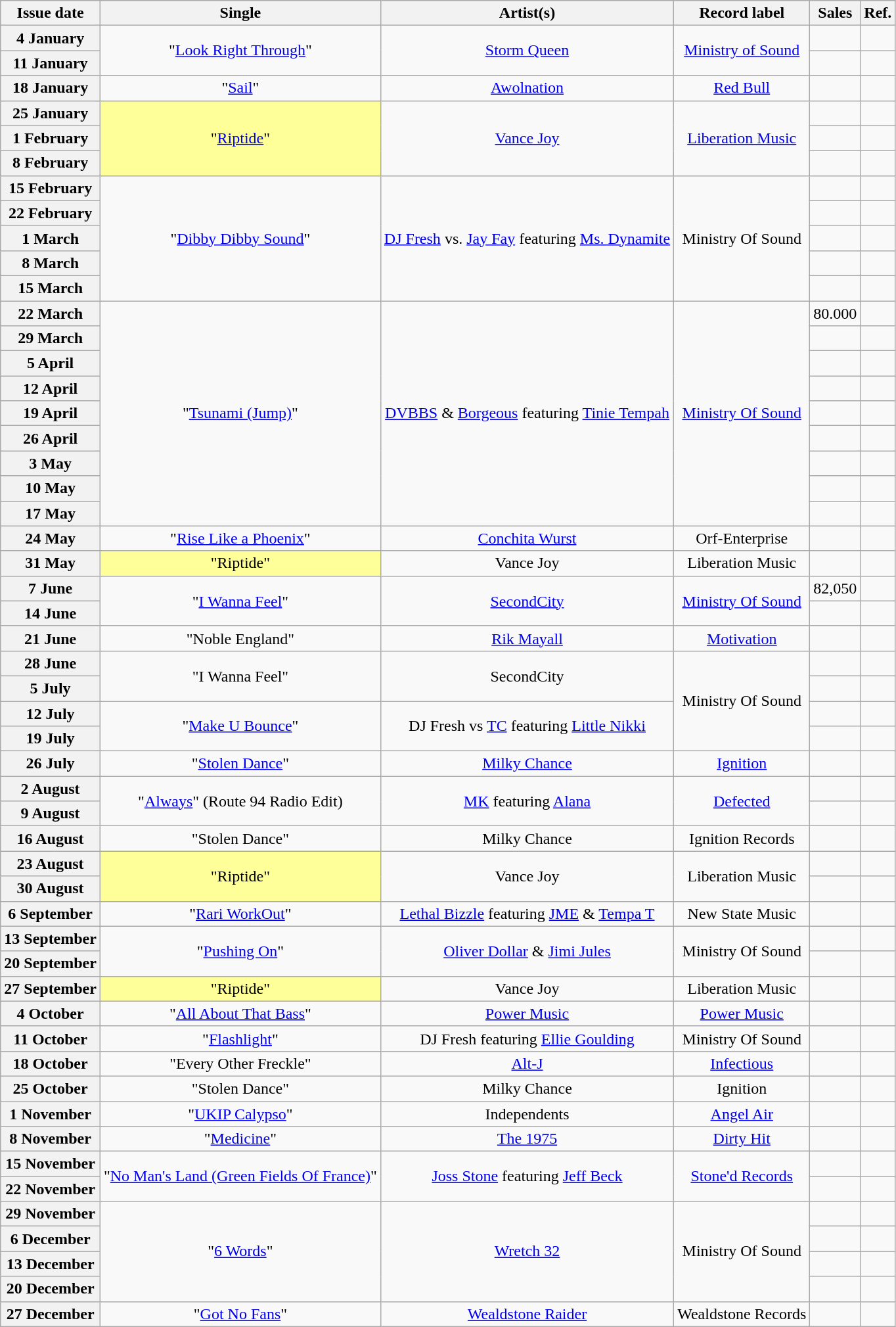<table class="wikitable plainrowheaders">
<tr>
<th scope=col>Issue date</th>
<th scope=col>Single</th>
<th scope=col>Artist(s)</th>
<th scope=col>Record label</th>
<th scope=col>Sales</th>
<th scope=col>Ref.</th>
</tr>
<tr>
<th scope=row>4 January</th>
<td align=center rowspan=2>"<a href='#'>Look Right Through</a>"</td>
<td align=center rowspan=2><a href='#'>Storm Queen</a></td>
<td align=center rowspan=2><a href='#'>Ministry of Sound</a></td>
<td align=center></td>
<td align=center></td>
</tr>
<tr>
<th scope=row>11 January</th>
<td align=center></td>
<td align=center></td>
</tr>
<tr>
<th scope=row>18 January</th>
<td align=center>"<a href='#'>Sail</a>"</td>
<td align=center><a href='#'>Awolnation</a></td>
<td align=center><a href='#'>Red Bull</a></td>
<td align=center></td>
<td align=center></td>
</tr>
<tr>
<th scope=row>25 January</th>
<td bgcolor=#FFFF99 align=center rowspan=3>"<a href='#'>Riptide</a>" </td>
<td align=center rowspan=3><a href='#'>Vance Joy</a></td>
<td align=center rowspan=3><a href='#'>Liberation Music</a></td>
<td align=center></td>
<td align=center></td>
</tr>
<tr>
<th scope=row>1 February</th>
<td align=center></td>
<td align=center></td>
</tr>
<tr>
<th scope=row>8 February</th>
<td align=center></td>
<td align=center></td>
</tr>
<tr>
<th scope=row>15 February</th>
<td align=center rowspan=5>"<a href='#'>Dibby Dibby Sound</a>"</td>
<td align=center rowspan=5><a href='#'>DJ Fresh</a> vs. <a href='#'>Jay Fay</a> featuring <a href='#'>Ms. Dynamite</a></td>
<td align=center rowspan=5>Ministry Of Sound</td>
<td align=center></td>
<td align=center></td>
</tr>
<tr>
<th scope=row>22 February</th>
<td align=center></td>
<td align=center></td>
</tr>
<tr>
<th scope=row>1 March</th>
<td align=center></td>
<td align=center></td>
</tr>
<tr>
<th scope=row>8 March</th>
<td align=center></td>
<td align=center></td>
</tr>
<tr>
<th scope=row>15 March</th>
<td align=center></td>
<td align=center></td>
</tr>
<tr>
<th scope=row>22 March </th>
<td align=center rowspan=9>"<a href='#'>Tsunami (Jump)</a>"</td>
<td align=center rowspan=9><a href='#'>DVBBS</a> & <a href='#'>Borgeous</a> featuring <a href='#'>Tinie Tempah</a></td>
<td align=center rowspan=9><a href='#'>Ministry Of Sound</a></td>
<td align=center>80.000</td>
<td align=center></td>
</tr>
<tr>
<th scope=row>29 March</th>
<td align=center></td>
<td align=center></td>
</tr>
<tr>
<th scope=row>5 April</th>
<td align=center></td>
<td align=center></td>
</tr>
<tr>
<th scope=row>12 April</th>
<td align=center></td>
<td align=center></td>
</tr>
<tr>
<th scope=row>19 April</th>
<td align=center></td>
<td align=center></td>
</tr>
<tr>
<th scope=row>26 April</th>
<td align=center></td>
<td align=center></td>
</tr>
<tr>
<th scope=row>3 May</th>
<td align=center></td>
<td align=center></td>
</tr>
<tr>
<th scope=row>10 May</th>
<td align=center></td>
<td align=center></td>
</tr>
<tr>
<th scope=row>17 May</th>
<td align=center></td>
<td align=center></td>
</tr>
<tr>
<th scope=row>24 May</th>
<td align=center>"<a href='#'>Rise Like a Phoenix</a>"</td>
<td align=center><a href='#'>Conchita Wurst</a></td>
<td align=center>Orf-Enterprise</td>
<td align=center></td>
<td align=center></td>
</tr>
<tr>
<th scope=row>31 May</th>
<td bgcolor=#FFFF99 align=center rowspan=1>"Riptide" </td>
<td align=center>Vance Joy</td>
<td align=center>Liberation Music</td>
<td align=center></td>
<td align=center></td>
</tr>
<tr>
<th scope=row>7 June </th>
<td align=center rowspan=2>"<a href='#'>I Wanna Feel</a>"</td>
<td align=center rowspan=2><a href='#'>SecondCity</a></td>
<td align=center rowspan=2><a href='#'>Ministry Of Sound</a></td>
<td align=center>82,050</td>
<td align=center></td>
</tr>
<tr>
<th scope=row>14 June</th>
<td align=center></td>
<td align=center></td>
</tr>
<tr>
<th scope=row>21 June</th>
<td align=center>"Noble England"</td>
<td align=center><a href='#'>Rik Mayall</a></td>
<td align=center><a href='#'>Motivation</a></td>
<td align=center></td>
<td align=center></td>
</tr>
<tr>
<th scope=row>28 June</th>
<td align=center rowspan=2>"I Wanna Feel"</td>
<td align=center rowspan=2>SecondCity</td>
<td align=center rowspan=4>Ministry Of Sound</td>
<td align=center></td>
<td align=center></td>
</tr>
<tr>
<th scope=row>5 July</th>
<td align=center></td>
<td align=center></td>
</tr>
<tr>
<th scope=row>12 July</th>
<td align=center rowspan=2>"<a href='#'>Make U Bounce</a>"</td>
<td align=center rowspan=2>DJ Fresh vs <a href='#'>TC</a> featuring <a href='#'>Little Nikki</a></td>
<td align=center></td>
<td align=center></td>
</tr>
<tr>
<th scope=row>19 July</th>
<td align=center></td>
<td align=center></td>
</tr>
<tr>
<th scope=row>26 July</th>
<td align=center>"<a href='#'>Stolen Dance</a>"</td>
<td align=center><a href='#'>Milky Chance</a></td>
<td align=center><a href='#'>Ignition</a></td>
<td align=center></td>
<td align=center></td>
</tr>
<tr>
<th scope=row>2 August</th>
<td align=center rowspan=2>"<a href='#'>Always</a>" (Route 94 Radio Edit)</td>
<td align=center rowspan=2><a href='#'>MK</a> featuring <a href='#'>Alana</a></td>
<td align=center rowspan=2><a href='#'>Defected</a></td>
<td align=center></td>
<td align=center></td>
</tr>
<tr>
<th scope=row>9 August</th>
<td align=center></td>
<td align=center></td>
</tr>
<tr>
<th scope=row>16 August</th>
<td align=center>"Stolen Dance"</td>
<td align=center>Milky Chance</td>
<td align=center>Ignition Records</td>
<td align=center></td>
<td align=center></td>
</tr>
<tr>
<th scope=row>23 August</th>
<td bgcolor=#FFFF99 align=center rowspan=2>"Riptide" </td>
<td align=center rowspan=2>Vance Joy</td>
<td align=center rowspan=2>Liberation Music</td>
<td align=center></td>
<td align=center></td>
</tr>
<tr>
<th scope=row>30 August</th>
<td align=center></td>
<td align=center></td>
</tr>
<tr>
<th scope=row>6 September</th>
<td align=center>"<a href='#'>Rari WorkOut</a>"</td>
<td align=center><a href='#'>Lethal Bizzle</a> featuring <a href='#'>JME</a> & <a href='#'>Tempa T</a></td>
<td align=center>New State Music</td>
<td align=center></td>
<td align=center></td>
</tr>
<tr>
<th scope=row>13 September</th>
<td align=center rowspan=2>"<a href='#'>Pushing On</a>"</td>
<td align=center rowspan=2><a href='#'>Oliver Dollar</a> & <a href='#'>Jimi Jules</a></td>
<td align=center rowspan=2>Ministry Of Sound</td>
<td align=center></td>
<td align=center></td>
</tr>
<tr>
<th scope=row>20 September</th>
<td align=center></td>
<td align=center></td>
</tr>
<tr>
<th scope=row>27 September</th>
<td bgcolor=#FFFF99 align=center rowspan=1>"Riptide" </td>
<td align=center>Vance Joy</td>
<td align=center>Liberation Music</td>
<td align=center></td>
<td align=center></td>
</tr>
<tr>
<th scope=row>4 October</th>
<td align=center>"<a href='#'>All About That Bass</a>"</td>
<td align=center><a href='#'>Power Music</a></td>
<td align=center><a href='#'>Power Music</a></td>
<td align=center></td>
<td align=center></td>
</tr>
<tr>
<th scope=row>11 October</th>
<td align=center>"<a href='#'>Flashlight</a>"</td>
<td align=center>DJ Fresh featuring <a href='#'>Ellie Goulding</a></td>
<td align=center>Ministry Of Sound</td>
<td align=center></td>
<td align=center></td>
</tr>
<tr>
<th scope=row>18 October</th>
<td align=center>"Every Other Freckle"</td>
<td align=center><a href='#'>Alt-J</a></td>
<td align=center><a href='#'>Infectious</a></td>
<td align=center></td>
<td align=center></td>
</tr>
<tr>
<th scope=row>25 October</th>
<td align=center>"Stolen Dance"</td>
<td align=center>Milky Chance</td>
<td align=center>Ignition</td>
<td align=center></td>
<td align=center></td>
</tr>
<tr>
<th scope=row>1 November</th>
<td align=center>"<a href='#'>UKIP Calypso</a>"</td>
<td align=center>Independents</td>
<td align=center><a href='#'>Angel Air</a></td>
<td align=center></td>
<td align=center></td>
</tr>
<tr>
<th scope=row>8 November</th>
<td align=center>"<a href='#'>Medicine</a>"</td>
<td align=center><a href='#'>The 1975</a></td>
<td align=center><a href='#'>Dirty Hit</a></td>
<td align=center></td>
<td align=center></td>
</tr>
<tr>
<th scope=row>15 November</th>
<td align=center rowspan=2>"<a href='#'>No Man's Land (Green Fields Of France)</a>"</td>
<td align=center rowspan=2><a href='#'>Joss Stone</a> featuring <a href='#'>Jeff Beck</a></td>
<td align=center rowspan=2><a href='#'>Stone'd Records</a></td>
<td align=center></td>
<td align=center></td>
</tr>
<tr>
<th scope=row>22 November</th>
<td align=center></td>
<td align=center></td>
</tr>
<tr>
<th scope=row>29 November</th>
<td align=center rowspan=4>"<a href='#'>6 Words</a>"</td>
<td align=center rowspan=4><a href='#'>Wretch 32</a></td>
<td align=center rowspan=4>Ministry Of Sound</td>
<td align=center></td>
<td align=center></td>
</tr>
<tr>
<th scope=row>6 December</th>
<td align=center></td>
<td align=center></td>
</tr>
<tr>
<th scope=row>13 December</th>
<td align=center></td>
<td align=center></td>
</tr>
<tr>
<th scope=row>20 December</th>
<td align=center></td>
<td align=center></td>
</tr>
<tr>
<th scope=row>27 December</th>
<td align=center>"<a href='#'>Got No Fans</a>"</td>
<td align=center><a href='#'>Wealdstone Raider</a></td>
<td align=center>Wealdstone Records</td>
<td align=center></td>
<td align=center></td>
</tr>
</table>
